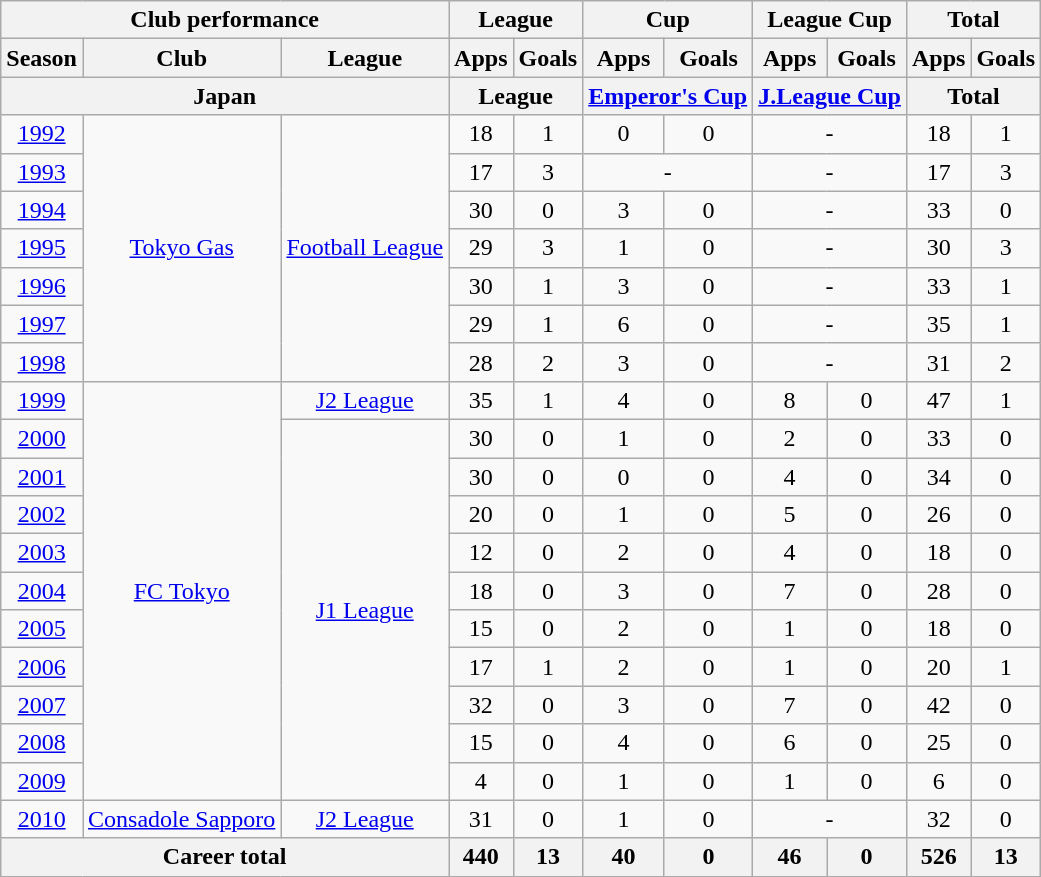<table class="wikitable" style="text-align:center">
<tr>
<th colspan=3>Club performance</th>
<th colspan=2>League</th>
<th colspan=2>Cup</th>
<th colspan=2>League Cup</th>
<th colspan=2>Total</th>
</tr>
<tr>
<th>Season</th>
<th>Club</th>
<th>League</th>
<th>Apps</th>
<th>Goals</th>
<th>Apps</th>
<th>Goals</th>
<th>Apps</th>
<th>Goals</th>
<th>Apps</th>
<th>Goals</th>
</tr>
<tr>
<th colspan=3>Japan</th>
<th colspan=2>League</th>
<th colspan=2><a href='#'>Emperor's Cup</a></th>
<th colspan=2><a href='#'>J.League Cup</a></th>
<th colspan=2>Total</th>
</tr>
<tr>
<td><a href='#'>1992</a></td>
<td rowspan="7"><a href='#'>Tokyo Gas</a></td>
<td rowspan="7"><a href='#'>Football League</a></td>
<td>18</td>
<td>1</td>
<td>0</td>
<td>0</td>
<td colspan="2">-</td>
<td>18</td>
<td>1</td>
</tr>
<tr>
<td><a href='#'>1993</a></td>
<td>17</td>
<td>3</td>
<td colspan="2">-</td>
<td colspan="2">-</td>
<td>17</td>
<td>3</td>
</tr>
<tr>
<td><a href='#'>1994</a></td>
<td>30</td>
<td>0</td>
<td>3</td>
<td>0</td>
<td colspan="2">-</td>
<td>33</td>
<td>0</td>
</tr>
<tr>
<td><a href='#'>1995</a></td>
<td>29</td>
<td>3</td>
<td>1</td>
<td>0</td>
<td colspan="2">-</td>
<td>30</td>
<td>3</td>
</tr>
<tr>
<td><a href='#'>1996</a></td>
<td>30</td>
<td>1</td>
<td>3</td>
<td>0</td>
<td colspan="2">-</td>
<td>33</td>
<td>1</td>
</tr>
<tr>
<td><a href='#'>1997</a></td>
<td>29</td>
<td>1</td>
<td>6</td>
<td>0</td>
<td colspan="2">-</td>
<td>35</td>
<td>1</td>
</tr>
<tr>
<td><a href='#'>1998</a></td>
<td>28</td>
<td>2</td>
<td>3</td>
<td>0</td>
<td colspan="2">-</td>
<td>31</td>
<td>2</td>
</tr>
<tr>
<td><a href='#'>1999</a></td>
<td rowspan="11"><a href='#'>FC Tokyo</a></td>
<td><a href='#'>J2 League</a></td>
<td>35</td>
<td>1</td>
<td>4</td>
<td>0</td>
<td>8</td>
<td>0</td>
<td>47</td>
<td>1</td>
</tr>
<tr>
<td><a href='#'>2000</a></td>
<td rowspan="10"><a href='#'>J1 League</a></td>
<td>30</td>
<td>0</td>
<td>1</td>
<td>0</td>
<td>2</td>
<td>0</td>
<td>33</td>
<td>0</td>
</tr>
<tr>
<td><a href='#'>2001</a></td>
<td>30</td>
<td>0</td>
<td>0</td>
<td>0</td>
<td>4</td>
<td>0</td>
<td>34</td>
<td>0</td>
</tr>
<tr>
<td><a href='#'>2002</a></td>
<td>20</td>
<td>0</td>
<td>1</td>
<td>0</td>
<td>5</td>
<td>0</td>
<td>26</td>
<td>0</td>
</tr>
<tr>
<td><a href='#'>2003</a></td>
<td>12</td>
<td>0</td>
<td>2</td>
<td>0</td>
<td>4</td>
<td>0</td>
<td>18</td>
<td>0</td>
</tr>
<tr>
<td><a href='#'>2004</a></td>
<td>18</td>
<td>0</td>
<td>3</td>
<td>0</td>
<td>7</td>
<td>0</td>
<td>28</td>
<td>0</td>
</tr>
<tr>
<td><a href='#'>2005</a></td>
<td>15</td>
<td>0</td>
<td>2</td>
<td>0</td>
<td>1</td>
<td>0</td>
<td>18</td>
<td>0</td>
</tr>
<tr>
<td><a href='#'>2006</a></td>
<td>17</td>
<td>1</td>
<td>2</td>
<td>0</td>
<td>1</td>
<td>0</td>
<td>20</td>
<td>1</td>
</tr>
<tr>
<td><a href='#'>2007</a></td>
<td>32</td>
<td>0</td>
<td>3</td>
<td>0</td>
<td>7</td>
<td>0</td>
<td>42</td>
<td>0</td>
</tr>
<tr>
<td><a href='#'>2008</a></td>
<td>15</td>
<td>0</td>
<td>4</td>
<td>0</td>
<td>6</td>
<td>0</td>
<td>25</td>
<td>0</td>
</tr>
<tr>
<td><a href='#'>2009</a></td>
<td>4</td>
<td>0</td>
<td>1</td>
<td>0</td>
<td>1</td>
<td>0</td>
<td>6</td>
<td>0</td>
</tr>
<tr>
<td><a href='#'>2010</a></td>
<td><a href='#'>Consadole Sapporo</a></td>
<td><a href='#'>J2 League</a></td>
<td>31</td>
<td>0</td>
<td>1</td>
<td>0</td>
<td colspan="2">-</td>
<td>32</td>
<td>0</td>
</tr>
<tr>
<th colspan=3>Career total</th>
<th>440</th>
<th>13</th>
<th>40</th>
<th>0</th>
<th>46</th>
<th>0</th>
<th>526</th>
<th>13</th>
</tr>
</table>
